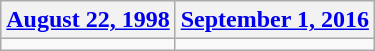<table class=wikitable>
<tr>
<th><a href='#'>August 22, 1998</a></th>
<th><a href='#'>September 1, 2016</a></th>
</tr>
<tr>
<td></td>
<td></td>
</tr>
</table>
